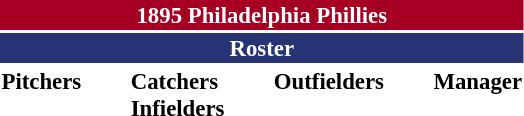<table class="toccolours" style="font-size: 95%;">
<tr>
<th colspan="10" style="background-color: #A50024; color: white; text-align: center;">1895 Philadelphia Phillies</th>
</tr>
<tr>
<td colspan="10" style="background-color: #263473; color: white; text-align: center;"><strong>Roster</strong></td>
</tr>
<tr>
<td valign="top"><strong>Pitchers</strong><br>









</td>
<td width="25px"></td>
<td valign="top"><strong>Catchers</strong><br>


<strong>Infielders</strong>





</td>
<td width="25px"></td>
<td valign="top"><strong>Outfielders</strong><br>


</td>
<td width="25px"></td>
<td valign="top"><strong>Manager</strong><br></td>
</tr>
</table>
